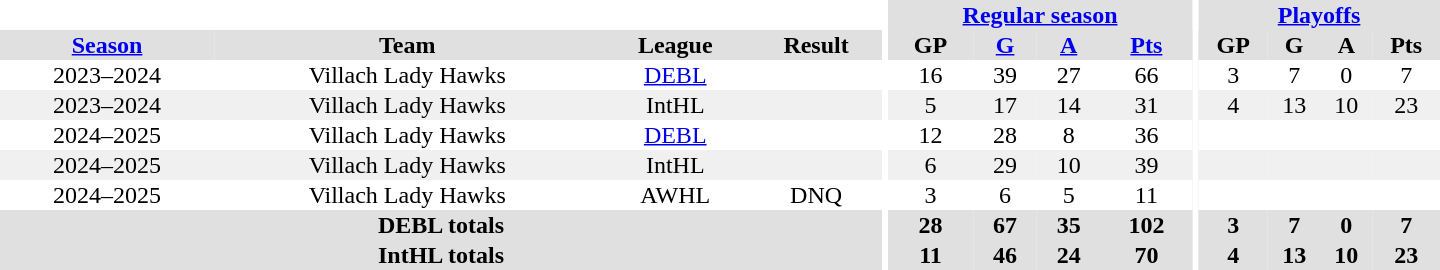<table border="0" cellpadding="1" cellspacing="0" style="text-align:center; width:60em">
<tr bgcolor="#e0e0e0">
<th colspan="4" bgcolor="#ffffff"></th>
<th rowspan="99" bgcolor="#ffffff"></th>
<th colspan="4"><a href='#'>Regular season</a></th>
<th rowspan="99" bgcolor="#ffffff"></th>
<th colspan="4"><a href='#'>Playoffs</a></th>
</tr>
<tr bgcolor="#e0e0e0">
<th><a href='#'>Season</a></th>
<th>Team</th>
<th>League</th>
<th>Result</th>
<th>GP</th>
<th><a href='#'>G</a></th>
<th><a href='#'>A</a></th>
<th><a href='#'>Pts</a></th>
<th>GP</th>
<th>G</th>
<th>A</th>
<th>Pts</th>
</tr>
<tr>
<td>2023–2024</td>
<td Villach Lady Hawks>Villach Lady Hawks</td>
<td><a href='#'>DEBL</a></td>
<td></td>
<td>16</td>
<td>39</td>
<td>27</td>
<td>66</td>
<td>3</td>
<td>7</td>
<td>0</td>
<td>7</td>
</tr>
<tr>
</tr>
<tr bgcolor="#f0f0f0">
<td>2023–2024</td>
<td>Villach Lady Hawks</td>
<td Slovenian Women's Hockey League>IntHL</td>
<th></th>
<td>5</td>
<td>17</td>
<td>14</td>
<td>31</td>
<td>4</td>
<td>13</td>
<td>10</td>
<td>23</td>
</tr>
<tr>
<td>2024–2025</td>
<td>Villach Lady Hawks</td>
<td><a href='#'>DEBL</a></td>
<td></td>
<td>12</td>
<td>28</td>
<td>8</td>
<td>36</td>
<td></td>
<td></td>
<td></td>
<td></td>
</tr>
<tr>
</tr>
<tr bgcolor="#f0f0f0">
<td>2024–2025</td>
<td>Villach Lady Hawks</td>
<td Slovenian Women's Hockey League>IntHL</td>
<th></th>
<td>6</td>
<td>29</td>
<td>10</td>
<td>39</td>
<td></td>
<td></td>
<td></td>
<td></td>
</tr>
<tr>
<td>2024–2025</td>
<td>Villach Lady Hawks</td>
<td>AWHL</td>
<td>DNQ</td>
<td>3</td>
<td>6</td>
<td>5</td>
<td>11</td>
<td></td>
<td></td>
<td></td>
<td></td>
</tr>
<tr>
</tr>
<tr bgcolor="#e0e0e0">
<th colspan="4">DEBL totals</th>
<th>28</th>
<th>67</th>
<th>35</th>
<th>102</th>
<th>3</th>
<th>7</th>
<th>0</th>
<th>7</th>
</tr>
<tr bgcolor="#e0e0e0">
<th colspan="4">IntHL totals</th>
<th>11</th>
<th>46</th>
<th>24</th>
<th>70</th>
<th>4</th>
<th>13</th>
<th>10</th>
<th>23</th>
</tr>
</table>
